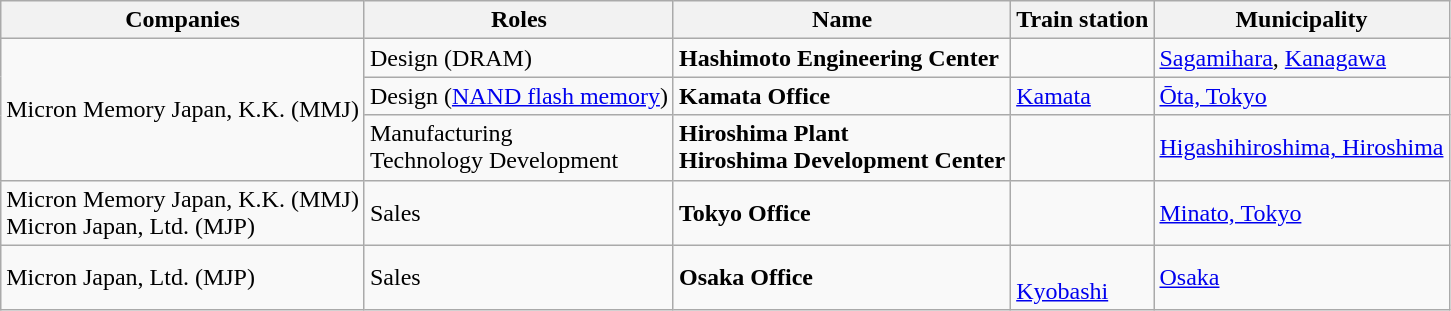<table class="wikitable">
<tr>
<th>Companies</th>
<th>Roles</th>
<th>Name</th>
<th>Train station</th>
<th>Municipality</th>
</tr>
<tr>
<td rowspan="3">Micron Memory Japan, K.K. (MMJ)</td>
<td>Design (DRAM)</td>
<td><strong>Hashimoto Engineering Center</strong></td>
<td></td>
<td><a href='#'>Sagamihara</a>, <a href='#'>Kanagawa</a></td>
</tr>
<tr>
<td>Design (<a href='#'>NAND flash memory</a>)</td>
<td><strong>Kamata Office</strong></td>
<td><a href='#'>Kamata</a></td>
<td><a href='#'>Ōta, Tokyo</a></td>
</tr>
<tr>
<td>Manufacturing<br>Technology Development</td>
<td><strong>Hiroshima Plant</strong><br><strong>Hiroshima Development Center</strong></td>
<td></td>
<td><a href='#'>Higashihiroshima, Hiroshima</a></td>
</tr>
<tr>
<td>Micron Memory Japan, K.K. (MMJ)<br>Micron Japan, Ltd. (MJP)</td>
<td>Sales</td>
<td><strong>Tokyo Office</strong></td>
<td></td>
<td><a href='#'>Minato, Tokyo</a></td>
</tr>
<tr>
<td>Micron Japan, Ltd. (MJP)</td>
<td>Sales</td>
<td><strong>Osaka Office</strong></td>
<td><br><a href='#'>Kyobashi</a></td>
<td><a href='#'>Osaka</a></td>
</tr>
</table>
